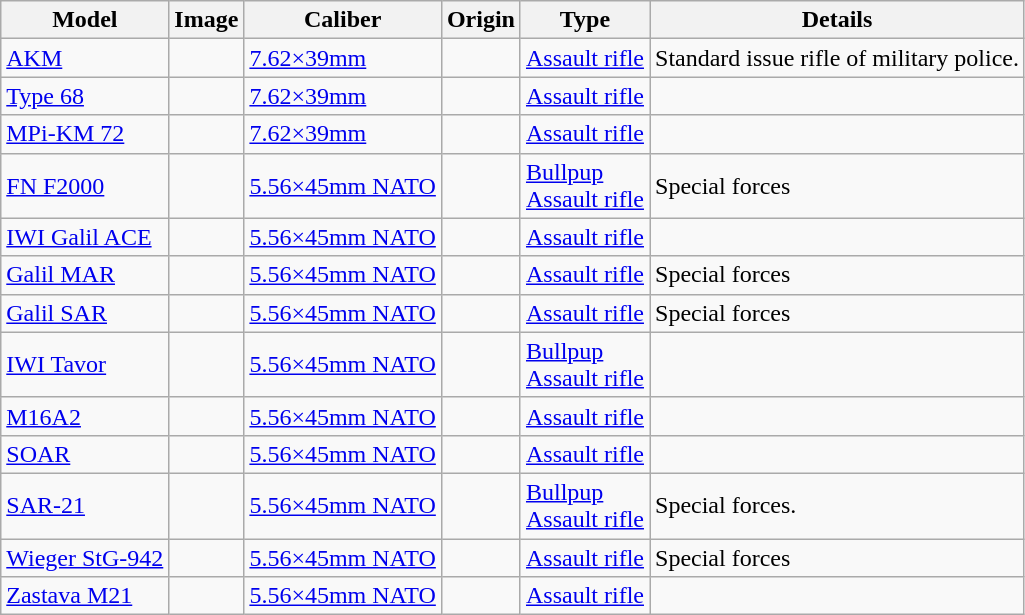<table class="wikitable">
<tr bgco>
<th>Model</th>
<th>Image</th>
<th>Caliber</th>
<th>Origin</th>
<th>Type</th>
<th>Details</th>
</tr>
<tr>
<td><a href='#'>AKM</a></td>
<td></td>
<td><a href='#'>7.62×39mm</a></td>
<td></td>
<td><a href='#'>Assault rifle</a></td>
<td>Standard issue rifle of military police.</td>
</tr>
<tr>
<td><a href='#'>Type 68</a></td>
<td></td>
<td><a href='#'>7.62×39mm</a></td>
<td></td>
<td><a href='#'>Assault rifle</a></td>
<td></td>
</tr>
<tr>
<td><a href='#'>MPi-KM 72</a></td>
<td></td>
<td><a href='#'>7.62×39mm</a></td>
<td></td>
<td><a href='#'>Assault rifle</a></td>
<td></td>
</tr>
<tr>
<td><a href='#'>FN F2000</a></td>
<td></td>
<td><a href='#'>5.56×45mm NATO</a></td>
<td></td>
<td><a href='#'>Bullpup</a><br><a href='#'>Assault rifle</a></td>
<td>Special forces</td>
</tr>
<tr>
<td><a href='#'>IWI Galil ACE</a></td>
<td></td>
<td><a href='#'>5.56×45mm NATO</a></td>
<td></td>
<td><a href='#'>Assault rifle</a></td>
<td></td>
</tr>
<tr>
<td><a href='#'>Galil MAR</a></td>
<td></td>
<td><a href='#'>5.56×45mm NATO</a></td>
<td></td>
<td><a href='#'>Assault rifle</a></td>
<td>Special forces</td>
</tr>
<tr>
<td><a href='#'>Galil SAR</a></td>
<td></td>
<td><a href='#'>5.56×45mm NATO</a></td>
<td></td>
<td><a href='#'>Assault rifle</a></td>
<td>Special forces</td>
</tr>
<tr>
<td><a href='#'>IWI Tavor</a></td>
<td></td>
<td><a href='#'>5.56×45mm NATO</a></td>
<td></td>
<td><a href='#'>Bullpup</a><br><a href='#'>Assault rifle</a></td>
<td></td>
</tr>
<tr>
<td><a href='#'>M16A2</a></td>
<td></td>
<td><a href='#'>5.56×45mm NATO</a></td>
<td></td>
<td><a href='#'>Assault rifle</a></td>
<td></td>
</tr>
<tr>
<td><a href='#'>SOAR</a></td>
<td></td>
<td><a href='#'>5.56×45mm NATO</a></td>
<td></td>
<td><a href='#'>Assault rifle</a></td>
<td></td>
</tr>
<tr>
<td><a href='#'>SAR-21</a></td>
<td></td>
<td><a href='#'>5.56×45mm NATO</a></td>
<td></td>
<td><a href='#'>Bullpup</a><br><a href='#'>Assault rifle</a></td>
<td>Special forces.</td>
</tr>
<tr>
<td><a href='#'>Wieger StG-942</a></td>
<td></td>
<td><a href='#'>5.56×45mm NATO</a></td>
<td></td>
<td><a href='#'>Assault rifle</a></td>
<td>Special forces</td>
</tr>
<tr>
<td><a href='#'>Zastava M21</a></td>
<td></td>
<td><a href='#'>5.56×45mm NATO</a></td>
<td></td>
<td><a href='#'>Assault rifle</a></td>
<td></td>
</tr>
</table>
